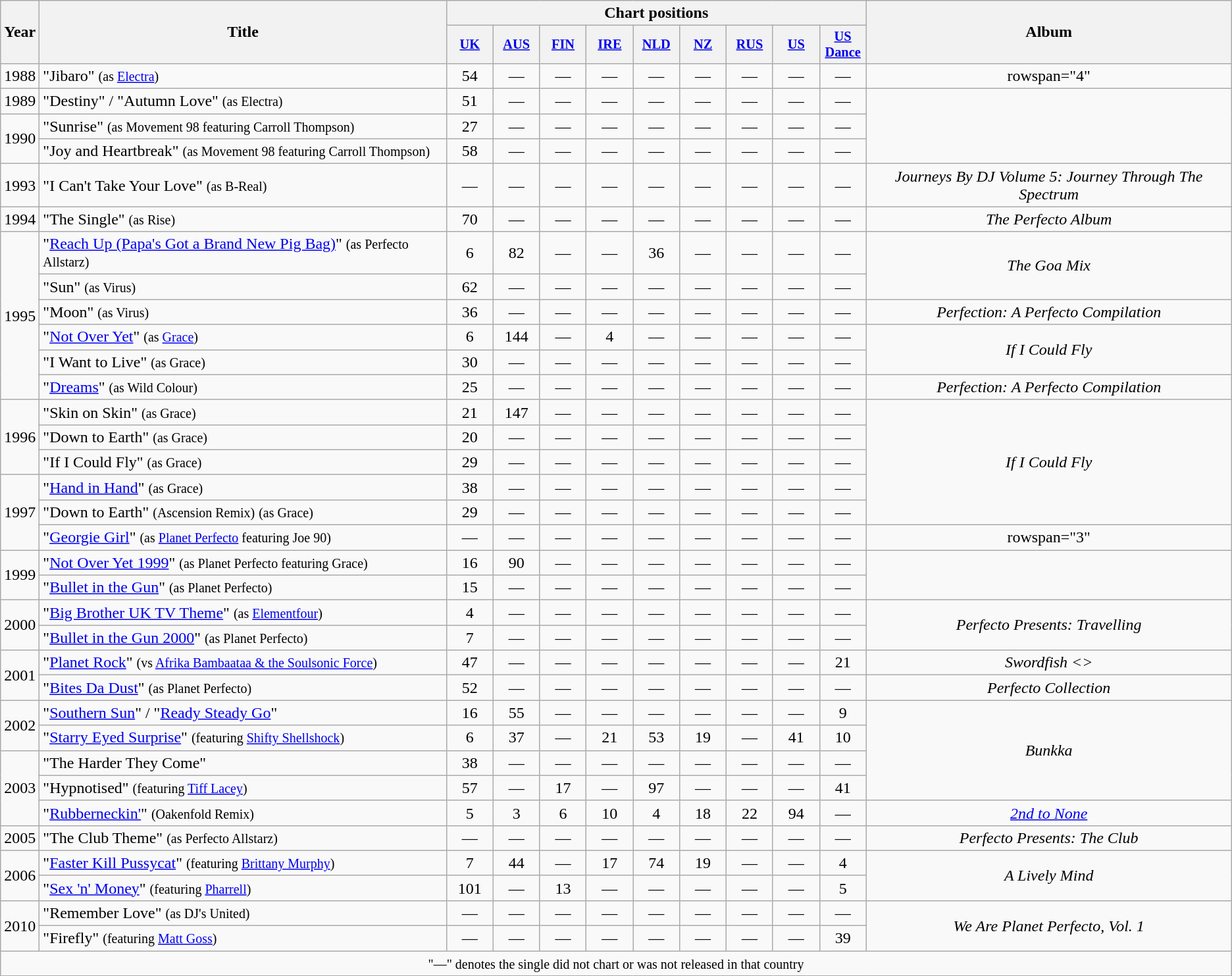<table class="wikitable" style="text-align: center;">
<tr>
<th scope="col" rowspan="2">Year</th>
<th scope="col" rowspan="2">Title</th>
<th scope="col" colspan="9">Chart positions</th>
<th scope="col" rowspan="2">Album</th>
</tr>
<tr>
<th scope="col" style="width:3em;font-size:85%"><a href='#'>UK</a><br></th>
<th scope="col" style="width:3em;font-size:85%"><a href='#'>AUS</a><br></th>
<th scope="col" style="width:3em;font-size:85%"><a href='#'>FIN</a><br></th>
<th scope="col" style="width:3em;font-size:85%"><a href='#'>IRE</a><br></th>
<th scope="col" style="width:3em;font-size:85%"><a href='#'>NLD</a><br></th>
<th scope="col" style="width:3em;font-size:85%"><a href='#'>NZ</a><br></th>
<th scope="col" style="width:3em;font-size:85%"><a href='#'>RUS</a><br></th>
<th scope="col" style="width:3em;font-size:85%"><a href='#'>US</a><br></th>
<th scope="col" style="width:3em;font-size:85%"><a href='#'>US<br>Dance</a><br></th>
</tr>
<tr>
<td>1988</td>
<td align="left">"Jibaro" <small>(as <a href='#'>Electra</a>)</small></td>
<td>54</td>
<td>—</td>
<td>—</td>
<td>—</td>
<td>—</td>
<td>—</td>
<td>—</td>
<td>—</td>
<td>—</td>
<td>rowspan="4" </td>
</tr>
<tr>
<td>1989</td>
<td align="left">"Destiny" / "Autumn Love" <small>(as Electra)</small></td>
<td>51</td>
<td>—</td>
<td>—</td>
<td>—</td>
<td>—</td>
<td>—</td>
<td>—</td>
<td>—</td>
<td>—</td>
</tr>
<tr>
<td rowspan="2">1990</td>
<td align="left">"Sunrise" <small>(as Movement 98 featuring Carroll Thompson)</small></td>
<td>27</td>
<td>—</td>
<td>—</td>
<td>—</td>
<td>—</td>
<td>—</td>
<td>—</td>
<td>—</td>
<td>—</td>
</tr>
<tr>
<td align="left">"Joy and Heartbreak" <small>(as Movement 98 featuring Carroll Thompson)</small></td>
<td>58</td>
<td>—</td>
<td>—</td>
<td>—</td>
<td>—</td>
<td>—</td>
<td>—</td>
<td>—</td>
<td>—</td>
</tr>
<tr>
<td>1993</td>
<td align="left">"I Can't Take Your Love" <small>(as B-Real)</small></td>
<td>—</td>
<td>—</td>
<td>—</td>
<td>—</td>
<td>—</td>
<td>—</td>
<td>—</td>
<td>—</td>
<td>—</td>
<td><em>Journeys By DJ Volume 5: Journey Through The Spectrum</em></td>
</tr>
<tr>
<td>1994</td>
<td align="left">"The Single" <small>(as Rise)</small></td>
<td>70</td>
<td>—</td>
<td>—</td>
<td>—</td>
<td>—</td>
<td>—</td>
<td>—</td>
<td>—</td>
<td>—</td>
<td><em>The Perfecto Album</em></td>
</tr>
<tr>
<td rowspan="6">1995</td>
<td align="left">"<a href='#'>Reach Up (Papa's Got a Brand New Pig Bag)</a>" <small>(as Perfecto Allstarz)</small></td>
<td>6</td>
<td>82</td>
<td>—</td>
<td>—</td>
<td>36</td>
<td>—</td>
<td>—</td>
<td>—</td>
<td>—</td>
<td rowspan="2"><em>The Goa Mix</em></td>
</tr>
<tr>
<td align="left">"Sun" <small>(as Virus)</small></td>
<td>62</td>
<td>—</td>
<td>—</td>
<td>—</td>
<td>—</td>
<td>—</td>
<td>—</td>
<td>—</td>
<td>—</td>
</tr>
<tr>
<td align="left">"Moon" <small>(as Virus)</small></td>
<td>36</td>
<td>—</td>
<td>—</td>
<td>—</td>
<td>—</td>
<td>—</td>
<td>—</td>
<td>—</td>
<td>—</td>
<td><em>Perfection: A Perfecto Compilation</em></td>
</tr>
<tr>
<td align="left">"<a href='#'>Not Over Yet</a>" <small>(as <a href='#'>Grace</a>)</small></td>
<td>6</td>
<td>144</td>
<td>—</td>
<td>4</td>
<td>—</td>
<td>—</td>
<td>—</td>
<td>—</td>
<td>—</td>
<td rowspan="2"><em>If I Could Fly</em></td>
</tr>
<tr>
<td align="left">"I Want to Live" <small>(as Grace)</small></td>
<td>30</td>
<td>—</td>
<td>—</td>
<td>—</td>
<td>—</td>
<td>—</td>
<td>—</td>
<td>—</td>
<td>—</td>
</tr>
<tr>
<td align="left">"<a href='#'>Dreams</a>" <small>(as Wild Colour)</small></td>
<td>25</td>
<td>—</td>
<td>—</td>
<td>—</td>
<td>—</td>
<td>—</td>
<td>—</td>
<td>—</td>
<td>—</td>
<td><em>Perfection: A Perfecto Compilation</em></td>
</tr>
<tr>
<td rowspan="3">1996</td>
<td align="left">"Skin on Skin" <small>(as Grace)</small></td>
<td>21</td>
<td>147</td>
<td>—</td>
<td>—</td>
<td>—</td>
<td>—</td>
<td>—</td>
<td>—</td>
<td>—</td>
<td rowspan="5"><em>If I Could Fly</em></td>
</tr>
<tr>
<td align="left">"Down to Earth" <small>(as Grace)</small></td>
<td>20</td>
<td>—</td>
<td>—</td>
<td>—</td>
<td>—</td>
<td>—</td>
<td>—</td>
<td>—</td>
<td>—</td>
</tr>
<tr>
<td align="left">"If I Could Fly" <small>(as Grace)</small></td>
<td>29</td>
<td>—</td>
<td>—</td>
<td>—</td>
<td>—</td>
<td>—</td>
<td>—</td>
<td>—</td>
<td>—</td>
</tr>
<tr>
<td rowspan="3">1997</td>
<td align="left">"<a href='#'>Hand in Hand</a>" <small>(as Grace)</small></td>
<td>38</td>
<td>—</td>
<td>—</td>
<td>—</td>
<td>—</td>
<td>—</td>
<td>—</td>
<td>—</td>
<td>—</td>
</tr>
<tr>
<td align="left">"Down to Earth" <small>(Ascension Remix)</small> <small>(as Grace)</small></td>
<td>29</td>
<td>—</td>
<td>—</td>
<td>—</td>
<td>—</td>
<td>—</td>
<td>—</td>
<td>—</td>
<td>—</td>
</tr>
<tr>
<td align="left">"<a href='#'>Georgie Girl</a>" <small>(as <a href='#'>Planet Perfecto</a> featuring Joe 90)</small></td>
<td>—</td>
<td>—</td>
<td>—</td>
<td>—</td>
<td>—</td>
<td>—</td>
<td>—</td>
<td>—</td>
<td>—</td>
<td>rowspan="3" </td>
</tr>
<tr>
<td rowspan="2">1999</td>
<td align="left">"<a href='#'>Not Over Yet 1999</a>" <small>(as Planet Perfecto featuring Grace)</small></td>
<td>16</td>
<td>90</td>
<td>—</td>
<td>—</td>
<td>—</td>
<td>—</td>
<td>—</td>
<td>—</td>
<td>—</td>
</tr>
<tr>
<td align="left">"<a href='#'>Bullet in the Gun</a>" <small>(as Planet Perfecto)</small></td>
<td>15</td>
<td>—</td>
<td>—</td>
<td>—</td>
<td>—</td>
<td>—</td>
<td>—</td>
<td>—</td>
<td>—</td>
</tr>
<tr>
<td rowspan="2">2000</td>
<td align="left">"<a href='#'>Big Brother UK TV Theme</a>" <small>(as <a href='#'>Elementfour</a>)</small></td>
<td>4</td>
<td>—</td>
<td>—</td>
<td>—</td>
<td>—</td>
<td>—</td>
<td>—</td>
<td>—</td>
<td>—</td>
<td rowspan="2"><em>Perfecto Presents: Travelling</em></td>
</tr>
<tr>
<td align="left">"<a href='#'>Bullet in the Gun 2000</a>" <small>(as Planet Perfecto)</small></td>
<td>7</td>
<td>—</td>
<td>—</td>
<td>—</td>
<td>—</td>
<td>—</td>
<td>—</td>
<td>—</td>
<td>—</td>
</tr>
<tr>
<td rowspan="2">2001</td>
<td align="left">"<a href='#'>Planet Rock</a>" <small>(vs <a href='#'>Afrika Bambaataa & the Soulsonic Force</a>)</small></td>
<td>47</td>
<td>—</td>
<td>—</td>
<td>—</td>
<td>—</td>
<td>—</td>
<td>—</td>
<td>—</td>
<td>21</td>
<td><em>Swordfish <<The Album>></em></td>
</tr>
<tr>
<td align="left">"<a href='#'>Bites Da Dust</a>" <small>(as Planet Perfecto)</small></td>
<td>52</td>
<td>—</td>
<td>—</td>
<td>—</td>
<td>—</td>
<td>—</td>
<td>—</td>
<td>—</td>
<td>—</td>
<td><em>Perfecto Collection</em></td>
</tr>
<tr>
<td rowspan="2">2002</td>
<td align="left">"<a href='#'>Southern Sun</a>" / "<a href='#'>Ready Steady Go</a>"</td>
<td>16</td>
<td>55</td>
<td>—</td>
<td>—</td>
<td>—</td>
<td>—</td>
<td>—</td>
<td>—</td>
<td>9</td>
<td rowspan="4"><em>Bunkka</em></td>
</tr>
<tr>
<td align="left">"<a href='#'>Starry Eyed Surprise</a>" <small>(featuring <a href='#'>Shifty Shellshock</a>)</small></td>
<td>6</td>
<td>37</td>
<td>—</td>
<td>21</td>
<td>53</td>
<td>19</td>
<td>—</td>
<td>41</td>
<td>10</td>
</tr>
<tr>
<td rowspan="3">2003</td>
<td align="left">"The Harder They Come"</td>
<td>38</td>
<td>—</td>
<td>—</td>
<td>—</td>
<td>—</td>
<td>—</td>
<td>—</td>
<td>—</td>
<td>—</td>
</tr>
<tr>
<td align="left">"Hypnotised" <small>(featuring <a href='#'>Tiff Lacey</a>)</small></td>
<td>57</td>
<td>—</td>
<td>17</td>
<td>—</td>
<td>97</td>
<td>—</td>
<td>—</td>
<td>—</td>
<td>41</td>
</tr>
<tr>
<td align="left">"<a href='#'>Rubberneckin'</a>" <small>(Oakenfold Remix)</small></td>
<td>5</td>
<td>3</td>
<td>6</td>
<td>10</td>
<td>4</td>
<td>18</td>
<td>22</td>
<td>94</td>
<td>—</td>
<td><em><a href='#'>2nd to None</a></em></td>
</tr>
<tr>
<td>2005</td>
<td align="left">"The Club Theme" <small>(as Perfecto Allstarz)</small></td>
<td>—</td>
<td>—</td>
<td>—</td>
<td>—</td>
<td>—</td>
<td>—</td>
<td>—</td>
<td>—</td>
<td>—</td>
<td><em>Perfecto Presents: The Club</em></td>
</tr>
<tr>
<td rowspan="2">2006</td>
<td align="left">"<a href='#'>Faster Kill Pussycat</a>" <small>(featuring <a href='#'>Brittany Murphy</a>)</small></td>
<td>7</td>
<td>44</td>
<td>—</td>
<td>17</td>
<td>74</td>
<td>19</td>
<td>—</td>
<td>—</td>
<td>4</td>
<td rowspan="2"><em>A Lively Mind</em></td>
</tr>
<tr>
<td align="left">"<a href='#'>Sex 'n' Money</a>" <small>(featuring <a href='#'>Pharrell</a>)</small></td>
<td>101</td>
<td>—</td>
<td>13</td>
<td>—</td>
<td>—</td>
<td>—</td>
<td>—</td>
<td>—</td>
<td>5</td>
</tr>
<tr>
<td rowspan="2">2010</td>
<td align="left">"Remember Love" <small>(as DJ's United)</small></td>
<td>—</td>
<td>—</td>
<td>—</td>
<td>—</td>
<td>—</td>
<td>—</td>
<td>—</td>
<td>—</td>
<td>—</td>
<td rowspan="2"><em>We Are Planet Perfecto, Vol. 1</em></td>
</tr>
<tr>
<td align="left">"Firefly" <small>(featuring <a href='#'>Matt Goss</a>)</small></td>
<td>—</td>
<td>—</td>
<td>—</td>
<td>—</td>
<td>—</td>
<td>—</td>
<td>—</td>
<td>—</td>
<td>39</td>
</tr>
<tr>
<td colspan="12"><small>"—" denotes the single did not chart or was not released in that country<br></small></td>
</tr>
</table>
